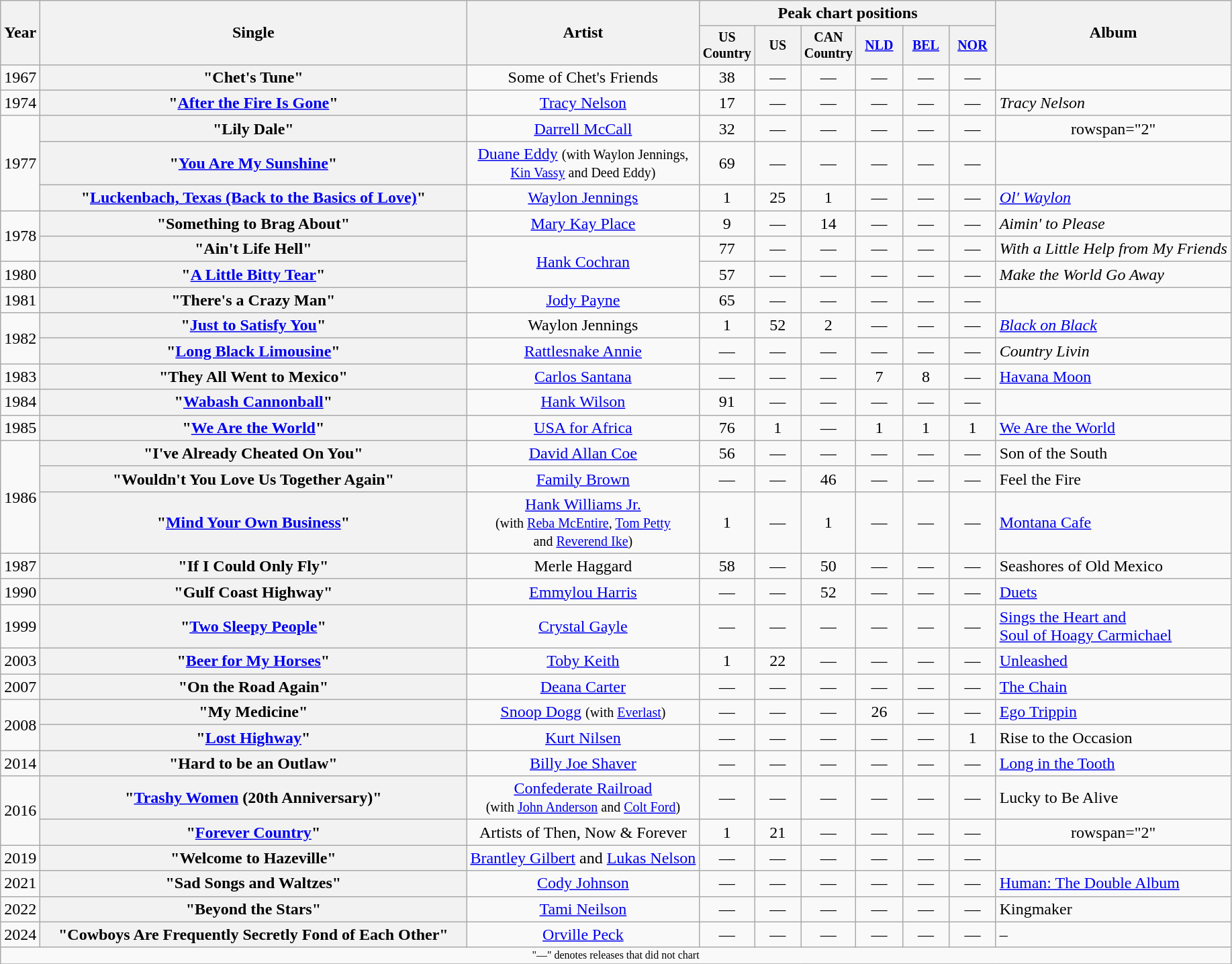<table class="wikitable plainrowheaders" style="text-align:center;">
<tr>
<th rowspan="2">Year</th>
<th rowspan="2" style="width:26em;">Single</th>
<th rowspan="2">Artist</th>
<th colspan="6">Peak chart positions</th>
<th rowspan="2">Album</th>
</tr>
<tr style="font-size:smaller;">
<th width="40">US Country<br></th>
<th width="40">US<br></th>
<th width="40">CAN Country</th>
<th width="40"><a href='#'>NLD</a></th>
<th width="40"><a href='#'>BEL</a></th>
<th width="40"><a href='#'>NOR</a></th>
</tr>
<tr>
<td>1967</td>
<th scope="row">"Chet's Tune"</th>
<td>Some of Chet's Friends</td>
<td>38</td>
<td>—</td>
<td>—</td>
<td>—</td>
<td>—</td>
<td>—</td>
<td></td>
</tr>
<tr>
<td>1974</td>
<th scope="row">"<a href='#'>After the Fire Is Gone</a>"</th>
<td><a href='#'>Tracy Nelson</a></td>
<td>17</td>
<td>—</td>
<td>—</td>
<td>—</td>
<td>—</td>
<td>—</td>
<td align="left"><em>Tracy Nelson</em></td>
</tr>
<tr>
<td rowspan="3">1977</td>
<th scope="row">"Lily Dale"</th>
<td><a href='#'>Darrell McCall</a></td>
<td>32</td>
<td>—</td>
<td>—</td>
<td>—</td>
<td>—</td>
<td>—</td>
<td>rowspan="2" </td>
</tr>
<tr>
<th scope="row">"<a href='#'>You Are My Sunshine</a>"</th>
<td><a href='#'>Duane Eddy</a> <small>(with Waylon Jennings,<br> <a href='#'>Kin Vassy</a> and Deed Eddy)</small></td>
<td>69</td>
<td>—</td>
<td>—</td>
<td>—</td>
<td>—</td>
<td>—</td>
</tr>
<tr>
<th scope="row">"<a href='#'>Luckenbach, Texas (Back to the Basics of Love)</a>"</th>
<td><a href='#'>Waylon Jennings</a></td>
<td>1</td>
<td>25</td>
<td>1</td>
<td>—</td>
<td>—</td>
<td>—</td>
<td align="left"><em><a href='#'>Ol' Waylon</a></em></td>
</tr>
<tr>
<td rowspan="2">1978</td>
<th scope="row">"Something to Brag About"</th>
<td><a href='#'>Mary Kay Place</a></td>
<td>9</td>
<td>—</td>
<td>14</td>
<td>—</td>
<td>—</td>
<td>—</td>
<td align="left"><em>Aimin' to Please</em></td>
</tr>
<tr>
<th scope="row">"Ain't Life Hell"</th>
<td rowspan="2"><a href='#'>Hank Cochran</a></td>
<td>77</td>
<td>—</td>
<td>—</td>
<td>—</td>
<td>—</td>
<td>—</td>
<td align="left"><em>With a Little Help from My Friends</em></td>
</tr>
<tr>
<td>1980</td>
<th scope="row">"<a href='#'>A Little Bitty Tear</a>"</th>
<td>57</td>
<td>—</td>
<td>—</td>
<td>—</td>
<td>—</td>
<td>—</td>
<td align="left"><em>Make the World Go Away</em></td>
</tr>
<tr>
<td>1981</td>
<th scope="row">"There's a Crazy Man"</th>
<td><a href='#'>Jody Payne</a></td>
<td>65</td>
<td>—</td>
<td>—</td>
<td>—</td>
<td>—</td>
<td>—</td>
<td></td>
</tr>
<tr>
<td rowspan="2">1982</td>
<th scope="row">"<a href='#'>Just to Satisfy You</a>"</th>
<td>Waylon Jennings</td>
<td>1</td>
<td>52</td>
<td>2</td>
<td>—</td>
<td>—</td>
<td>—</td>
<td align="left"><em><a href='#'>Black on Black</a></em></td>
</tr>
<tr>
<th scope="row">"<a href='#'>Long Black Limousine</a>"</th>
<td><a href='#'>Rattlesnake Annie</a></td>
<td>—</td>
<td>—</td>
<td>—</td>
<td>—</td>
<td>—</td>
<td>—</td>
<td align="left"><em>Country Livin<strong></td>
</tr>
<tr>
<td>1983</td>
<th scope="row">"They All Went to Mexico"</th>
<td><a href='#'>Carlos Santana</a></td>
<td>—</td>
<td>—</td>
<td>—</td>
<td>7</td>
<td>8</td>
<td>—</td>
<td align="left"></em><a href='#'>Havana Moon</a><em></td>
</tr>
<tr>
<td>1984</td>
<th scope="row">"<a href='#'>Wabash Cannonball</a>"</th>
<td><a href='#'>Hank Wilson</a></td>
<td>91</td>
<td>—</td>
<td>—</td>
<td>—</td>
<td>—</td>
<td>—</td>
<td></td>
</tr>
<tr>
<td>1985</td>
<th scope="row">"<a href='#'>We Are the World</a>"</th>
<td><a href='#'>USA for Africa</a></td>
<td>76</td>
<td>1</td>
<td>—</td>
<td>1</td>
<td>1</td>
<td>1</td>
<td align="left"></em><a href='#'>We Are the World</a><em></td>
</tr>
<tr>
<td rowspan="3">1986</td>
<th scope="row">"I've Already Cheated On You"</th>
<td><a href='#'>David Allan Coe</a></td>
<td>56</td>
<td>—</td>
<td>—</td>
<td>—</td>
<td>—</td>
<td>—</td>
<td align="left"></em>Son of the South<em></td>
</tr>
<tr>
<th scope="row">"Wouldn't You Love Us Together Again"</th>
<td><a href='#'>Family Brown</a></td>
<td>—</td>
<td>—</td>
<td>46</td>
<td>—</td>
<td>—</td>
<td>—</td>
<td align="left"></em>Feel the Fire<em></td>
</tr>
<tr>
<th scope="row">"<a href='#'>Mind Your Own Business</a>"</th>
<td><a href='#'>Hank Williams Jr.</a><br><small>(with <a href='#'>Reba McEntire</a>, <a href='#'>Tom Petty</a><br>and <a href='#'>Reverend Ike</a>)</small></td>
<td>1</td>
<td>—</td>
<td>1</td>
<td>—</td>
<td>—</td>
<td>—</td>
<td align="left"></em><a href='#'>Montana Cafe</a><em></td>
</tr>
<tr>
<td>1987</td>
<th scope="row">"If I Could Only Fly"</th>
<td>Merle Haggard</td>
<td>58</td>
<td>—</td>
<td>50</td>
<td>—</td>
<td>—</td>
<td>—</td>
<td align="left"></em>Seashores of Old Mexico<em></td>
</tr>
<tr>
<td>1990</td>
<th scope="row">"Gulf Coast Highway"</th>
<td><a href='#'>Emmylou Harris</a></td>
<td>—</td>
<td>—</td>
<td>52</td>
<td>—</td>
<td>—</td>
<td>—</td>
<td align="left"></em><a href='#'>Duets</a><em></td>
</tr>
<tr>
<td>1999</td>
<th scope="row">"<a href='#'>Two Sleepy People</a>"</th>
<td><a href='#'>Crystal Gayle</a></td>
<td>—</td>
<td>—</td>
<td>—</td>
<td>—</td>
<td>—</td>
<td>—</td>
<td align="left"></em><a href='#'>Sings the Heart and<br>Soul of Hoagy Carmichael</a><em></td>
</tr>
<tr>
<td>2003</td>
<th scope="row">"<a href='#'>Beer for My Horses</a>"</th>
<td><a href='#'>Toby Keith</a></td>
<td>1</td>
<td>22</td>
<td>—</td>
<td>—</td>
<td>—</td>
<td>—</td>
<td align="left"></em><a href='#'>Unleashed</a><em></td>
</tr>
<tr>
<td>2007</td>
<th scope="row">"On the Road Again"</th>
<td><a href='#'>Deana Carter</a></td>
<td>—</td>
<td>—</td>
<td>—</td>
<td>—</td>
<td>—</td>
<td>—</td>
<td align="left"></em><a href='#'>The Chain</a><em></td>
</tr>
<tr>
<td rowspan="2">2008</td>
<th scope="row">"My Medicine"</th>
<td><a href='#'>Snoop Dogg</a> <small>(with <a href='#'>Everlast</a>)</small></td>
<td>—</td>
<td>—</td>
<td>—</td>
<td>26</td>
<td>—</td>
<td>—</td>
<td align="left"></em><a href='#'>Ego Trippin</a><em></td>
</tr>
<tr>
<th scope="row">"<a href='#'>Lost Highway</a>"</th>
<td><a href='#'>Kurt Nilsen</a></td>
<td>—</td>
<td>—</td>
<td>—</td>
<td>—</td>
<td>—</td>
<td>1</td>
<td align="left"></em>Rise to the Occasion<em></td>
</tr>
<tr>
<td>2014</td>
<th scope="row">"Hard to be an Outlaw"</th>
<td><a href='#'>Billy Joe Shaver</a></td>
<td>—</td>
<td>—</td>
<td>—</td>
<td>—</td>
<td>—</td>
<td>—</td>
<td align="left"></em><a href='#'>Long in the Tooth</a><em></td>
</tr>
<tr>
<td rowspan=2>2016</td>
<th scope="row">"<a href='#'>Trashy Women</a> (20th Anniversary)"</th>
<td><a href='#'>Confederate Railroad</a><br><small>(with <a href='#'>John Anderson</a> and <a href='#'>Colt Ford</a>)</small></td>
<td>—</td>
<td>—</td>
<td>—</td>
<td>—</td>
<td>—</td>
<td>—</td>
<td align="left"></em>Lucky to Be Alive<em></td>
</tr>
<tr>
<th scope="row">"<a href='#'>Forever Country</a>"</th>
<td>Artists of Then, Now & Forever</td>
<td>1<br></td>
<td>21<br></td>
<td>—</td>
<td>—</td>
<td>—</td>
<td>—</td>
<td>rowspan="2" </td>
</tr>
<tr>
<td>2019</td>
<th scope="row">"Welcome to Hazeville"</th>
<td><a href='#'>Brantley Gilbert</a> and <a href='#'>Lukas Nelson</a></td>
<td>—</td>
<td>—</td>
<td>—</td>
<td>—</td>
<td>—</td>
<td>—</td>
</tr>
<tr>
<td>2021</td>
<th scope="row">"Sad Songs and Waltzes"</th>
<td><a href='#'>Cody Johnson</a></td>
<td>—</td>
<td>—</td>
<td>—</td>
<td>—</td>
<td>—</td>
<td>—</td>
<td align="left"></em><a href='#'>Human: The Double Album</a><em></td>
</tr>
<tr>
<td>2022</td>
<th scope="row">"Beyond the Stars"</th>
<td><a href='#'>Tami Neilson</a></td>
<td>—</td>
<td>—</td>
<td>—</td>
<td>—</td>
<td>—</td>
<td>—</td>
<td align="left"></em>Kingmaker<em></td>
</tr>
<tr>
<td>2024</td>
<th scope="row">"Cowboys Are Frequently Secretly Fond of Each Other"</th>
<td><a href='#'>Orville Peck</a></td>
<td>—</td>
<td>—</td>
<td>—</td>
<td>—</td>
<td>—</td>
<td>—</td>
<td align="left">–</td>
</tr>
<tr>
<td colspan="10" style="font-size:8pt">"—" denotes releases that did not chart</td>
</tr>
<tr>
</tr>
</table>
